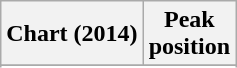<table class="wikitable">
<tr>
<th>Chart (2014)</th>
<th>Peak<br>position</th>
</tr>
<tr>
</tr>
<tr>
</tr>
</table>
